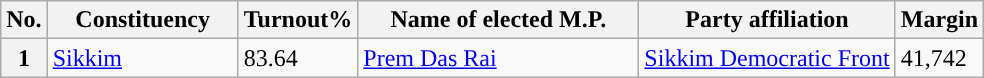<table class="sortable wikitable">
<tr>
<th>No.</th>
<th style="width:120px">Constituency</th>
<th>Turnout%</th>
<th style="width:180px">Name of elected M.P.</th>
<th>Party affiliation</th>
<th>Margin</th>
</tr>
<tr>
<th>1</th>
<td><a href='#'>Sikkim</a></td>
<td>83.64 </td>
<td><a href='#'>Prem Das Rai</a></td>
<td style="background-color: "><a href='#'>Sikkim Democratic Front</a></td>
<td>41,742</td>
</tr>
</table>
